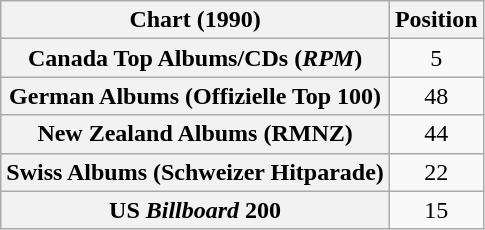<table class="wikitable sortable plainrowheaders">
<tr>
<th scope="col">Chart (1990)</th>
<th scope="col">Position</th>
</tr>
<tr>
<th scope="row">Canada Top Albums/CDs (<em>RPM</em>)</th>
<td style="text-align:center;">5</td>
</tr>
<tr>
<th scope="row">German Albums (Offizielle Top 100)</th>
<td style="text-align:center;">48</td>
</tr>
<tr>
<th scope="row">New Zealand Albums (RMNZ)</th>
<td style="text-align:center;">44</td>
</tr>
<tr>
<th scope="row">Swiss Albums (Schweizer Hitparade)</th>
<td style="text-align:center;">22</td>
</tr>
<tr>
<th scope="row">US <em>Billboard</em> 200</th>
<td style="text-align:center;">15</td>
</tr>
</table>
